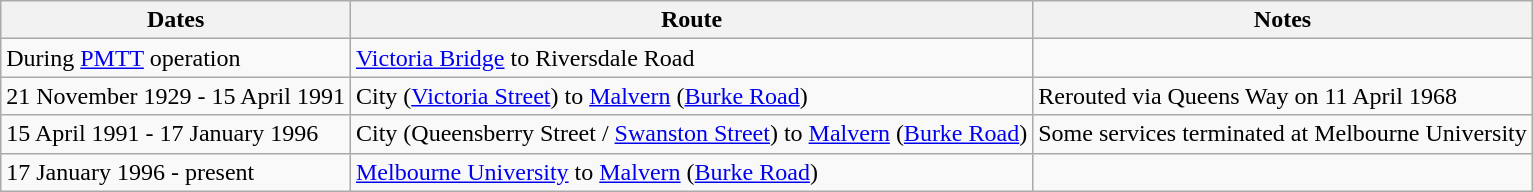<table class="wikitable sortable">
<tr>
<th>Dates</th>
<th>Route</th>
<th>Notes</th>
</tr>
<tr>
<td>During <a href='#'>PMTT</a> operation</td>
<td><a href='#'>Victoria Bridge</a> to Riversdale Road</td>
<td></td>
</tr>
<tr>
<td>21 November 1929 - 15 April 1991</td>
<td>City (<a href='#'>Victoria Street</a>) to <a href='#'>Malvern</a> (<a href='#'>Burke Road</a>)</td>
<td>Rerouted via Queens Way on 11 April 1968</td>
</tr>
<tr>
<td>15 April 1991 - 17 January 1996</td>
<td>City (Queensberry Street / <a href='#'>Swanston Street</a>) to <a href='#'>Malvern</a> (<a href='#'>Burke Road</a>)</td>
<td>Some services terminated at Melbourne University</td>
</tr>
<tr>
<td>17 January 1996 - present</td>
<td><a href='#'>Melbourne University</a> to <a href='#'>Malvern</a> (<a href='#'>Burke Road</a>)</td>
<td></td>
</tr>
</table>
